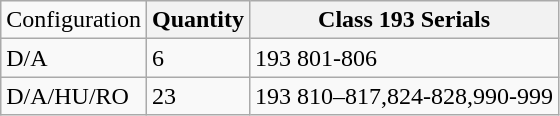<table class="wikitable">
<tr>
<td>Configuration</td>
<th>Quantity</th>
<th>Class 193 Serials</th>
</tr>
<tr>
<td>D/A</td>
<td>6</td>
<td>193 801-806</td>
</tr>
<tr>
<td>D/A/HU/RO</td>
<td>23</td>
<td>193 810–817,824-828,990-999</td>
</tr>
</table>
